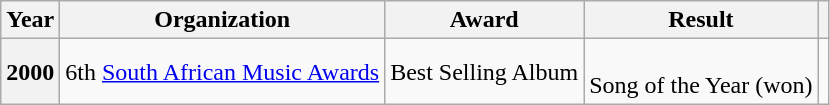<table class="wikitable unsortable plainrowheaders">
<tr>
<th scope="col">Year</th>
<th scope="col">Organization</th>
<th scope="col">Award</th>
<th scope="col">Result</th>
<th scope="col"></th>
</tr>
<tr>
<th>2000</th>
<td>6th <a href='#'>South African Music Awards</a></td>
<td>Best Selling Album</td>
<td><br>Song of the Year (won)</td>
<td style="text-align:center;"></td>
</tr>
</table>
